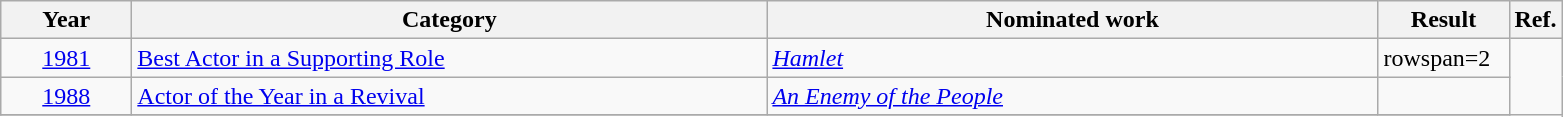<table class=wikitable>
<tr>
<th scope="col" style="width:5em;">Year</th>
<th scope="col" style="width:26em;">Category</th>
<th scope="col" style="width:25em;">Nominated work</th>
<th scope="col" style="width:5em;">Result</th>
<th>Ref.</th>
</tr>
<tr>
<td style="text-align:center;"><a href='#'>1981</a></td>
<td><a href='#'>Best Actor in a Supporting Role</a></td>
<td><em><a href='#'>Hamlet</a></em></td>
<td>rowspan=2 </td>
</tr>
<tr>
<td style="text-align:center;"><a href='#'>1988</a></td>
<td><a href='#'>Actor of the Year in a Revival</a></td>
<td><em><a href='#'>An Enemy of the People</a></em></td>
<td></td>
</tr>
<tr>
</tr>
</table>
